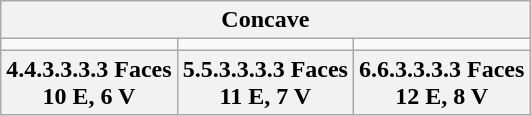<table class = wikitable>
<tr>
<th colspan = 3>Concave</th>
</tr>
<tr valign="top">
<td></td>
<td></td>
<td></td>
</tr>
<tr>
<th>4.4.3.3.3.3 Faces<br>10 E, 6 V</th>
<th>5.5.3.3.3.3 Faces<br>11 E, 7 V</th>
<th>6.6.3.3.3.3 Faces<br>12 E, 8 V</th>
</tr>
</table>
